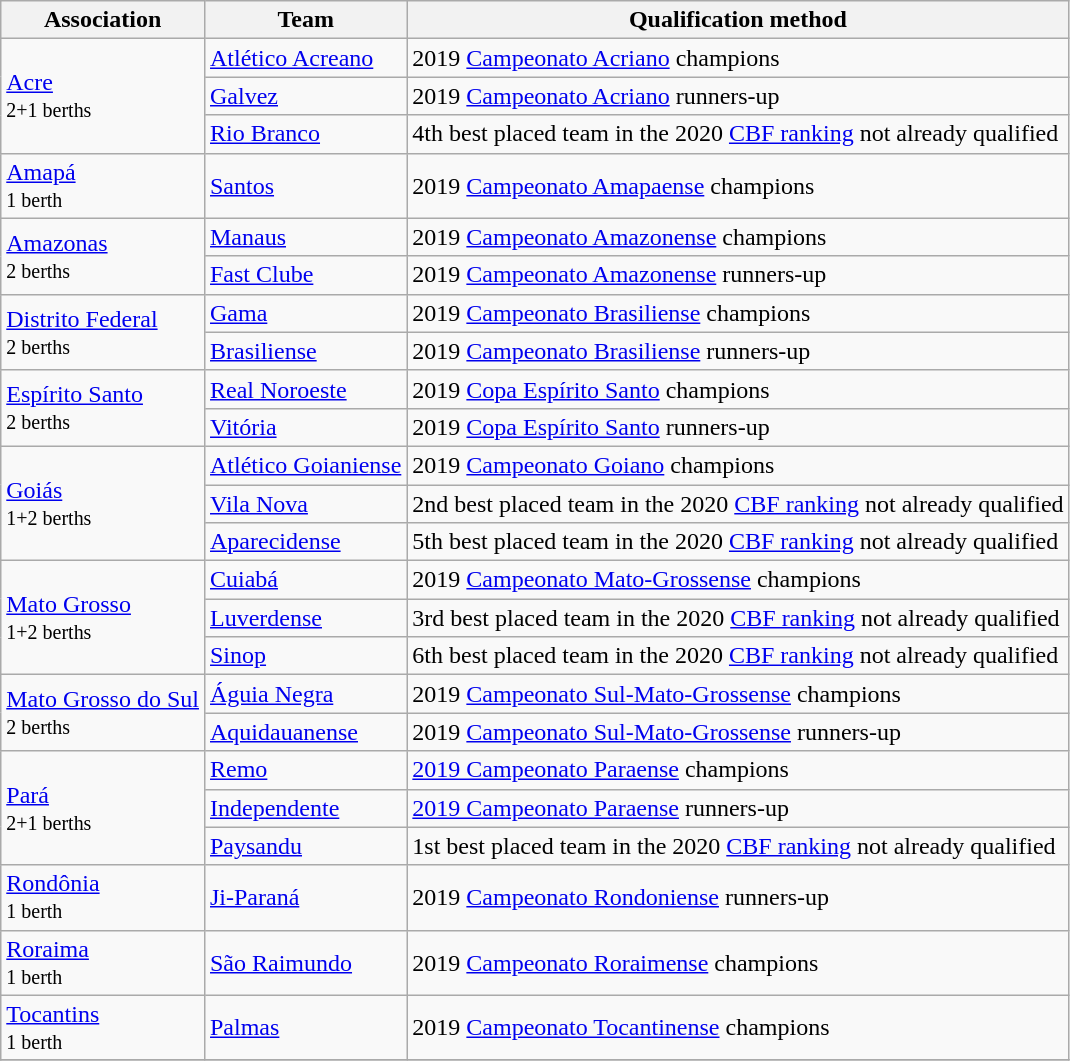<table class="wikitable">
<tr>
<th>Association</th>
<th>Team</th>
<th>Qualification method</th>
</tr>
<tr>
<td rowspan="3"> <a href='#'>Acre</a><br><small>2+1 berths</small></td>
<td><a href='#'>Atlético Acreano</a></td>
<td>2019 <a href='#'>Campeonato Acriano</a> champions</td>
</tr>
<tr>
<td><a href='#'>Galvez</a></td>
<td>2019 <a href='#'>Campeonato Acriano</a> runners-up</td>
</tr>
<tr>
<td><a href='#'>Rio Branco</a></td>
<td>4th best placed team in the 2020 <a href='#'>CBF ranking</a> not already qualified</td>
</tr>
<tr>
<td rowspan="1"> <a href='#'>Amapá</a><br><small>1 berth</small></td>
<td><a href='#'>Santos</a></td>
<td>2019 <a href='#'>Campeonato Amapaense</a> champions</td>
</tr>
<tr>
<td rowspan="2"> <a href='#'>Amazonas</a><br><small>2 berths</small></td>
<td><a href='#'>Manaus</a></td>
<td>2019 <a href='#'>Campeonato Amazonense</a> champions</td>
</tr>
<tr>
<td><a href='#'>Fast Clube</a></td>
<td>2019 <a href='#'>Campeonato Amazonense</a> runners-up</td>
</tr>
<tr>
<td rowspan="2"> <a href='#'>Distrito Federal</a><br><small>2 berths</small></td>
<td><a href='#'>Gama</a></td>
<td>2019 <a href='#'>Campeonato Brasiliense</a> champions</td>
</tr>
<tr>
<td><a href='#'>Brasiliense</a></td>
<td>2019 <a href='#'>Campeonato Brasiliense</a> runners-up</td>
</tr>
<tr>
<td rowspan="2"> <a href='#'>Espírito Santo</a><br><small>2 berths</small></td>
<td><a href='#'>Real Noroeste</a></td>
<td>2019 <a href='#'>Copa Espírito Santo</a> champions</td>
</tr>
<tr>
<td><a href='#'>Vitória</a></td>
<td>2019 <a href='#'>Copa Espírito Santo</a> runners-up</td>
</tr>
<tr>
<td rowspan="3"> <a href='#'>Goiás</a><br><small>1+2 berths</small></td>
<td><a href='#'>Atlético Goianiense</a></td>
<td>2019 <a href='#'>Campeonato Goiano</a> champions</td>
</tr>
<tr>
<td><a href='#'>Vila Nova</a></td>
<td>2nd best placed team in the 2020 <a href='#'>CBF ranking</a> not already qualified</td>
</tr>
<tr>
<td><a href='#'>Aparecidense</a></td>
<td>5th best placed team in the 2020 <a href='#'>CBF ranking</a> not already qualified</td>
</tr>
<tr>
<td rowspan="3"> <a href='#'>Mato Grosso</a><br><small>1+2 berths</small></td>
<td><a href='#'>Cuiabá</a></td>
<td>2019 <a href='#'>Campeonato Mato-Grossense</a> champions</td>
</tr>
<tr>
<td><a href='#'>Luverdense</a></td>
<td>3rd best placed team in the 2020 <a href='#'>CBF ranking</a> not already qualified</td>
</tr>
<tr>
<td><a href='#'>Sinop</a></td>
<td>6th best placed team in the 2020 <a href='#'>CBF ranking</a> not already qualified</td>
</tr>
<tr>
<td rowspan="2"> <a href='#'>Mato Grosso do Sul</a><br><small>2 berths</small></td>
<td><a href='#'>Águia Negra</a></td>
<td>2019 <a href='#'>Campeonato Sul-Mato-Grossense</a> champions</td>
</tr>
<tr>
<td><a href='#'>Aquidauanense</a></td>
<td>2019 <a href='#'>Campeonato Sul-Mato-Grossense</a> runners-up</td>
</tr>
<tr>
<td rowspan="3"> <a href='#'>Pará</a><br><small>2+1 berths</small></td>
<td><a href='#'>Remo</a></td>
<td><a href='#'>2019 Campeonato Paraense</a> champions</td>
</tr>
<tr>
<td><a href='#'>Independente</a></td>
<td><a href='#'>2019 Campeonato Paraense</a> runners-up</td>
</tr>
<tr>
<td><a href='#'>Paysandu</a></td>
<td>1st best placed team in the 2020 <a href='#'>CBF ranking</a> not already qualified</td>
</tr>
<tr>
<td rowspan="1"> <a href='#'>Rondônia</a><br><small>1 berth</small></td>
<td><a href='#'>Ji-Paraná</a></td>
<td>2019 <a href='#'>Campeonato Rondoniense</a> runners-up</td>
</tr>
<tr>
<td rowspan="1"> <a href='#'>Roraima</a><br><small>1 berth</small></td>
<td><a href='#'>São Raimundo</a></td>
<td>2019 <a href='#'>Campeonato Roraimense</a> champions</td>
</tr>
<tr>
<td rowspan="1"> <a href='#'>Tocantins</a><br><small>1 berth</small></td>
<td><a href='#'>Palmas</a></td>
<td>2019 <a href='#'>Campeonato Tocantinense</a> champions</td>
</tr>
<tr>
</tr>
</table>
